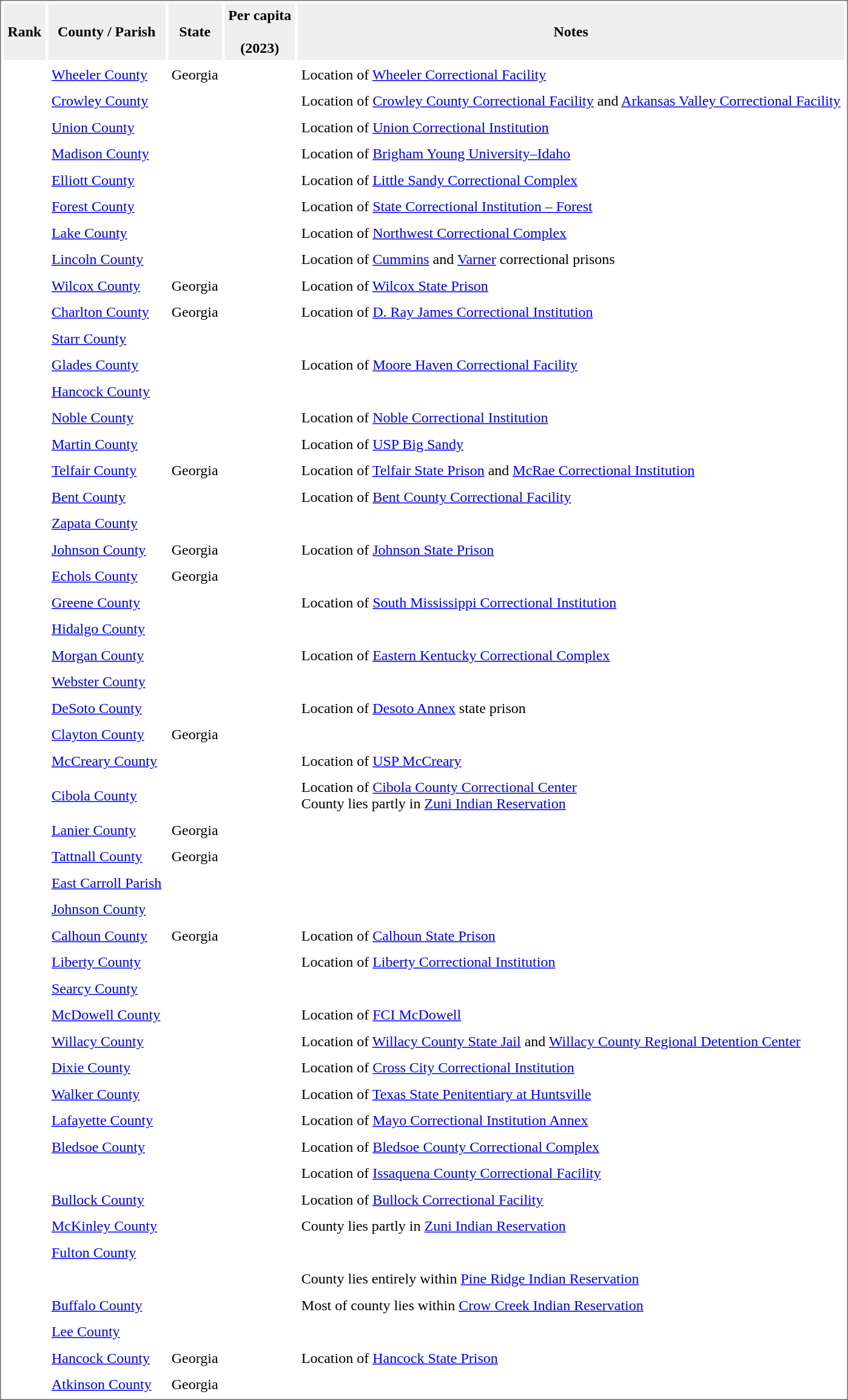<table class="toccolours sortable" clear="both" align="center" cellpadding="4" cellspacing="3" style="border: 1px solid #707070;">
<tr bgcolor=#efefef>
<th>Rank</th>
<th>County / Parish</th>
<th>State</th>
<th>Per capita<br><br>(2023)</th>
<th>Notes</th>
</tr>
<tr>
<td></td>
<td><a href='#'>Wheeler County</a></td>
<td> Georgia</td>
<td></td>
<td>Location of <a href='#'>Wheeler Correctional Facility</a></td>
</tr>
<tr>
<td></td>
<td><a href='#'>Crowley County</a></td>
<td></td>
<td></td>
<td>Location of <a href='#'>Crowley County Correctional Facility</a> and <a href='#'>Arkansas Valley Correctional Facility</a></td>
</tr>
<tr>
<td></td>
<td><a href='#'>Union County</a></td>
<td></td>
<td></td>
<td>Location of <a href='#'>Union Correctional Institution</a></td>
</tr>
<tr>
<td></td>
<td><a href='#'>Madison County</a></td>
<td></td>
<td></td>
<td>Location of <a href='#'>Brigham Young University–Idaho</a></td>
</tr>
<tr>
<td></td>
<td><a href='#'>Elliott County</a></td>
<td></td>
<td></td>
<td>Location of <a href='#'>Little Sandy Correctional Complex</a></td>
</tr>
<tr>
<td></td>
<td><a href='#'>Forest County</a></td>
<td></td>
<td></td>
<td>Location of <a href='#'>State Correctional Institution – Forest</a></td>
</tr>
<tr>
<td></td>
<td><a href='#'>Lake County</a></td>
<td></td>
<td></td>
<td>Location of <a href='#'>Northwest Correctional Complex</a></td>
</tr>
<tr>
<td></td>
<td><a href='#'>Lincoln County</a></td>
<td></td>
<td></td>
<td>Location of <a href='#'>Cummins</a> and <a href='#'>Varner</a> correctional prisons</td>
</tr>
<tr>
<td></td>
<td><a href='#'>Wilcox County</a></td>
<td> Georgia</td>
<td></td>
<td>Location of <a href='#'>Wilcox State Prison</a></td>
</tr>
<tr>
<td></td>
<td><a href='#'>Charlton County</a></td>
<td> Georgia</td>
<td></td>
<td>Location of <a href='#'>D. Ray James Correctional Institution</a></td>
</tr>
<tr>
<td></td>
<td><a href='#'>Starr County</a></td>
<td></td>
<td></td>
<td></td>
</tr>
<tr>
<td></td>
<td><a href='#'>Glades County</a></td>
<td></td>
<td></td>
<td>Location of <a href='#'>Moore Haven Correctional Facility</a></td>
</tr>
<tr>
<td></td>
<td><a href='#'>Hancock County</a></td>
<td></td>
<td></td>
<td></td>
</tr>
<tr>
<td></td>
<td><a href='#'>Noble County</a></td>
<td></td>
<td></td>
<td>Location of <a href='#'>Noble Correctional Institution</a></td>
</tr>
<tr>
<td></td>
<td><a href='#'>Martin County</a></td>
<td></td>
<td></td>
<td>Location of <a href='#'>USP Big Sandy</a></td>
</tr>
<tr>
<td></td>
<td><a href='#'>Telfair County</a></td>
<td> Georgia</td>
<td></td>
<td>Location of <a href='#'>Telfair State Prison</a> and <a href='#'>McRae Correctional Institution</a></td>
</tr>
<tr>
<td></td>
<td><a href='#'>Bent County</a></td>
<td></td>
<td></td>
<td>Location of <a href='#'>Bent County Correctional Facility</a></td>
</tr>
<tr>
<td></td>
<td><a href='#'>Zapata County</a></td>
<td></td>
<td></td>
<td></td>
</tr>
<tr>
<td></td>
<td><a href='#'>Johnson County</a></td>
<td> Georgia</td>
<td></td>
<td>Location of <a href='#'>Johnson State Prison</a></td>
</tr>
<tr>
<td></td>
<td><a href='#'>Echols County</a></td>
<td> Georgia</td>
<td></td>
<td></td>
</tr>
<tr>
<td></td>
<td><a href='#'>Greene County</a></td>
<td></td>
<td></td>
<td>Location of <a href='#'>South Mississippi Correctional Institution</a></td>
</tr>
<tr>
<td></td>
<td><a href='#'>Hidalgo County</a></td>
<td></td>
<td></td>
<td></td>
</tr>
<tr>
<td></td>
<td><a href='#'>Morgan County</a></td>
<td></td>
<td></td>
<td>Location of <a href='#'>Eastern Kentucky Correctional Complex</a></td>
</tr>
<tr>
<td></td>
<td><a href='#'>Webster County</a></td>
<td></td>
<td></td>
<td></td>
</tr>
<tr>
<td></td>
<td><a href='#'>DeSoto County</a></td>
<td></td>
<td></td>
<td>Location of <a href='#'>Desoto Annex</a> state prison</td>
</tr>
<tr>
<td></td>
<td><a href='#'>Clayton County</a></td>
<td> Georgia</td>
<td></td>
<td></td>
</tr>
<tr>
<td></td>
<td><a href='#'>McCreary County</a></td>
<td></td>
<td></td>
<td>Location of <a href='#'>USP McCreary</a></td>
</tr>
<tr>
<td></td>
<td><a href='#'>Cibola County</a></td>
<td></td>
<td></td>
<td>Location of <a href='#'>Cibola County Correctional Center</a><br>County lies partly in <a href='#'>Zuni Indian Reservation</a></td>
</tr>
<tr>
<td></td>
<td><a href='#'>Lanier County</a></td>
<td> Georgia</td>
<td></td>
<td></td>
</tr>
<tr>
<td></td>
<td><a href='#'>Tattnall County</a></td>
<td> Georgia</td>
<td></td>
<td></td>
</tr>
<tr>
<td></td>
<td><a href='#'>East Carroll Parish</a></td>
<td></td>
<td></td>
<td></td>
</tr>
<tr>
<td></td>
<td><a href='#'>Johnson County</a></td>
<td></td>
<td></td>
<td></td>
</tr>
<tr>
<td></td>
<td><a href='#'>Calhoun County</a></td>
<td> Georgia</td>
<td></td>
<td>Location of <a href='#'>Calhoun State Prison</a></td>
</tr>
<tr>
<td></td>
<td><a href='#'>Liberty County</a></td>
<td></td>
<td></td>
<td>Location of <a href='#'>Liberty Correctional Institution</a></td>
</tr>
<tr>
<td></td>
<td><a href='#'>Searcy County</a></td>
<td></td>
<td></td>
<td></td>
</tr>
<tr>
<td></td>
<td><a href='#'>McDowell County</a></td>
<td></td>
<td></td>
<td>Location of <a href='#'>FCI McDowell</a></td>
</tr>
<tr>
<td></td>
<td><a href='#'>Willacy County</a></td>
<td></td>
<td></td>
<td>Location of <a href='#'>Willacy County State Jail</a> and <a href='#'>Willacy County Regional Detention Center</a></td>
</tr>
<tr>
<td></td>
<td><a href='#'>Dixie County</a></td>
<td></td>
<td></td>
<td>Location of <a href='#'>Cross City Correctional Institution</a></td>
</tr>
<tr>
<td></td>
<td><a href='#'>Walker County</a></td>
<td></td>
<td></td>
<td>Location of <a href='#'>Texas State Penitentiary at Huntsville</a></td>
</tr>
<tr>
<td></td>
<td><a href='#'>Lafayette County</a></td>
<td></td>
<td></td>
<td>Location of <a href='#'>Mayo Correctional Institution Annex</a></td>
</tr>
<tr>
<td></td>
<td><a href='#'>Bledsoe County</a></td>
<td></td>
<td></td>
<td>Location of <a href='#'>Bledsoe County Correctional Complex</a></td>
</tr>
<tr>
<td></td>
<td></td>
<td></td>
<td></td>
<td>Location of <a href='#'>Issaquena County Correctional Facility</a></td>
</tr>
<tr>
<td></td>
<td><a href='#'>Bullock County</a></td>
<td></td>
<td></td>
<td>Location of <a href='#'>Bullock Correctional Facility</a></td>
</tr>
<tr>
<td></td>
<td><a href='#'>McKinley County</a></td>
<td></td>
<td></td>
<td>County lies partly in <a href='#'>Zuni Indian Reservation</a></td>
</tr>
<tr>
<td></td>
<td><a href='#'>Fulton County</a></td>
<td></td>
<td></td>
<td></td>
</tr>
<tr>
<td></td>
<td></td>
<td></td>
<td></td>
<td>County lies entirely within <a href='#'>Pine Ridge Indian Reservation</a></td>
</tr>
<tr>
<td></td>
<td><a href='#'>Buffalo County</a></td>
<td></td>
<td></td>
<td>Most of county lies within <a href='#'>Crow Creek Indian Reservation</a></td>
</tr>
<tr>
<td></td>
<td><a href='#'>Lee County</a></td>
<td></td>
<td></td>
<td></td>
</tr>
<tr>
<td></td>
<td><a href='#'>Hancock County</a></td>
<td> Georgia</td>
<td></td>
<td>Location of <a href='#'>Hancock State Prison</a></td>
</tr>
<tr>
<td></td>
<td><a href='#'>Atkinson County</a></td>
<td> Georgia</td>
<td></td>
<td></td>
</tr>
</table>
